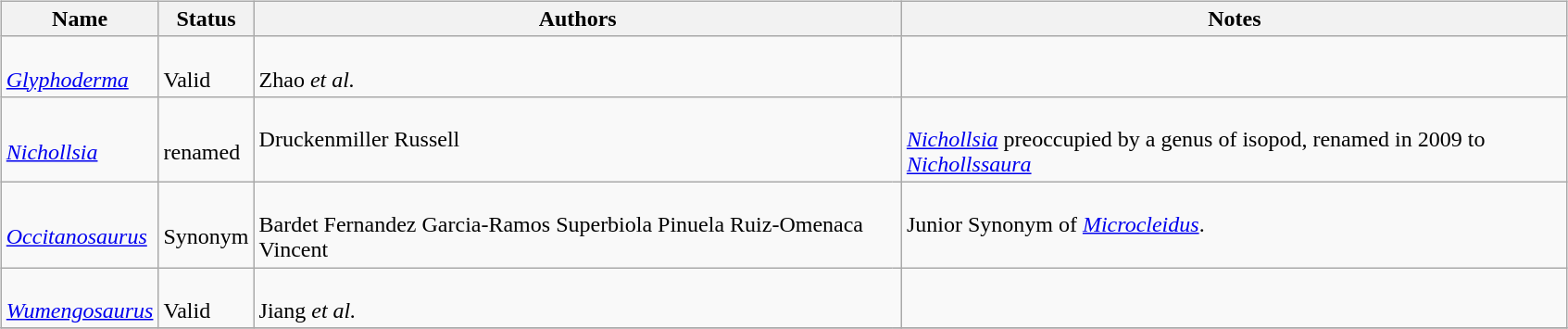<table border="0" style="background:transparent;" style="width: 100%;">
<tr>
<th width="90%"></th>
<th width="5%"></th>
<th width="5%"></th>
</tr>
<tr>
<td style="border:0px" valign="top"><br><table class="wikitable sortable" align="center" width="100%">
<tr>
<th>Name</th>
<th>Status</th>
<th colspan="2">Authors</th>
<th>Notes</th>
</tr>
<tr>
<td><br><em><a href='#'>Glyphoderma</a></em></td>
<td><br>Valid</td>
<td style="border-right:0px" valign="top"><br>Zhao <em>et al.</em></td>
<td style="border-left:0px" valign="top"></td>
<td></td>
</tr>
<tr>
<td><br><em><a href='#'>Nichollsia</a></em></td>
<td><br>renamed</td>
<td style="border-right:0px" valign="top"><br>Druckenmiller
Russell</td>
<td style="border-left:0px" valign="top"></td>
<td><br><em><a href='#'>Nichollsia</a></em> preoccupied by a genus of isopod, renamed in 2009 to <em><a href='#'>Nichollssaura</a></em></td>
</tr>
<tr>
<td><br><em><a href='#'>Occitanosaurus</a></em></td>
<td><br>Synonym</td>
<td style="border-right:0px" valign="top"><br>Bardet
Fernandez
Garcia-Ramos
Superbiola
Pinuela
Ruiz-Omenaca
Vincent</td>
<td style="border-left:0px" valign="top"></td>
<td>Junior Synonym of <em><a href='#'>Microcleidus</a></em>.</td>
</tr>
<tr>
<td><br><em><a href='#'>Wumengosaurus</a></em></td>
<td><br>Valid</td>
<td style="border-right:0px" valign="top"><br>Jiang <em>et al.</em></td>
<td style="border-left:0px" valign="top"></td>
<td></td>
</tr>
<tr>
</tr>
</table>
</td>
<td style="border:0px" valign="top"></td>
<td style="border:0px" valign="top"><br><table border="0" style= height:"100%" align="right" style="background:transparent;">
<tr style="height:1px">
<td><br></td>
</tr>
<tr style="height:30px">
<td></td>
</tr>
</table>
</td>
</tr>
<tr>
</tr>
</table>
